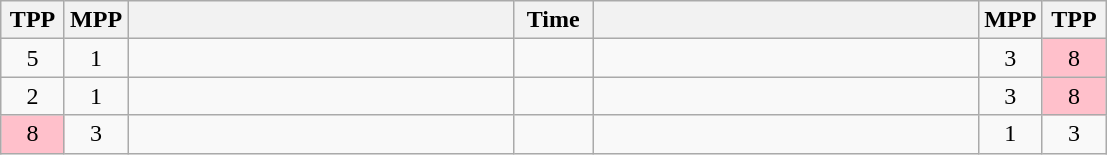<table class="wikitable" style="text-align: center;" |>
<tr>
<th width="35">TPP</th>
<th width="35">MPP</th>
<th width="250"></th>
<th width="45">Time</th>
<th width="250"></th>
<th width="35">MPP</th>
<th width="35">TPP</th>
</tr>
<tr>
<td>5</td>
<td>1</td>
<td style="text-align:left;"><strong></strong></td>
<td></td>
<td style="text-align:left;"></td>
<td>3</td>
<td bgcolor=pink>8</td>
</tr>
<tr>
<td>2</td>
<td>1</td>
<td style="text-align:left;"><strong></strong></td>
<td></td>
<td style="text-align:left;"></td>
<td>3</td>
<td bgcolor=pink>8</td>
</tr>
<tr>
<td bgcolor=pink>8</td>
<td>3</td>
<td style="text-align:left;"></td>
<td></td>
<td style="text-align:left;"><strong></strong></td>
<td>1</td>
<td>3</td>
</tr>
</table>
